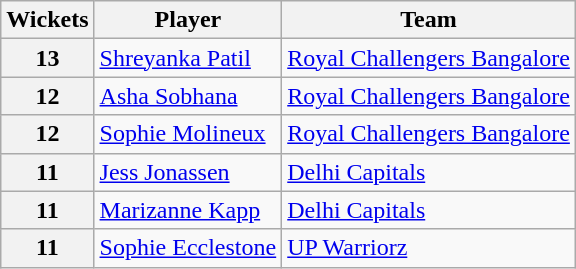<table class="wikitable">
<tr>
<th>Wickets</th>
<th>Player</th>
<th>Team</th>
</tr>
<tr>
<th>13</th>
<td><a href='#'>Shreyanka Patil</a></td>
<td><a href='#'>Royal Challengers Bangalore</a></td>
</tr>
<tr>
<th>12</th>
<td><a href='#'>Asha Sobhana</a></td>
<td><a href='#'>Royal Challengers Bangalore</a></td>
</tr>
<tr>
<th>12</th>
<td><a href='#'>Sophie Molineux</a></td>
<td><a href='#'>Royal Challengers Bangalore</a></td>
</tr>
<tr>
<th>11</th>
<td><a href='#'>Jess Jonassen</a></td>
<td><a href='#'>Delhi Capitals</a></td>
</tr>
<tr>
<th>11</th>
<td><a href='#'>Marizanne Kapp</a></td>
<td><a href='#'>Delhi Capitals</a></td>
</tr>
<tr class=sortbottom>
<th>11</th>
<td><a href='#'>Sophie Ecclestone</a></td>
<td><a href='#'>UP Warriorz</a></td>
</tr>
</table>
